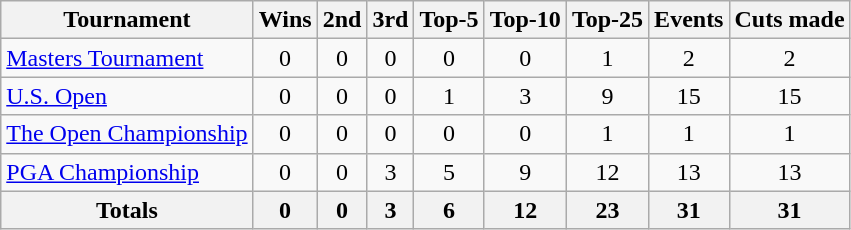<table class=wikitable style=text-align:center>
<tr>
<th>Tournament</th>
<th>Wins</th>
<th>2nd</th>
<th>3rd</th>
<th>Top-5</th>
<th>Top-10</th>
<th>Top-25</th>
<th>Events</th>
<th>Cuts made</th>
</tr>
<tr>
<td align=left><a href='#'>Masters Tournament</a></td>
<td>0</td>
<td>0</td>
<td>0</td>
<td>0</td>
<td>0</td>
<td>1</td>
<td>2</td>
<td>2</td>
</tr>
<tr>
<td align=left><a href='#'>U.S. Open</a></td>
<td>0</td>
<td>0</td>
<td>0</td>
<td>1</td>
<td>3</td>
<td>9</td>
<td>15</td>
<td>15</td>
</tr>
<tr>
<td align=left><a href='#'>The Open Championship</a></td>
<td>0</td>
<td>0</td>
<td>0</td>
<td>0</td>
<td>0</td>
<td>1</td>
<td>1</td>
<td>1</td>
</tr>
<tr>
<td align=left><a href='#'>PGA Championship</a></td>
<td>0</td>
<td>0</td>
<td>3</td>
<td>5</td>
<td>9</td>
<td>12</td>
<td>13</td>
<td>13</td>
</tr>
<tr>
<th>Totals</th>
<th>0</th>
<th>0</th>
<th>3</th>
<th>6</th>
<th>12</th>
<th>23</th>
<th>31</th>
<th>31</th>
</tr>
</table>
